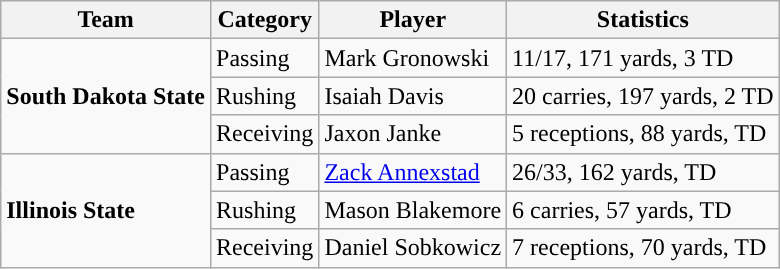<table class="wikitable" style="float: left;">
<tr>
<th>Team</th>
<th>Category</th>
<th>Player</th>
<th>Statistics</th>
</tr>
<tr>
<td rowspan=3><strong>South Dakota State</strong></td>
<td>Passing</td>
<td>Mark Gronowski</td>
<td>11/17, 171 yards, 3 TD</td>
</tr>
<tr>
<td>Rushing</td>
<td>Isaiah Davis</td>
<td>20 carries, 197 yards, 2 TD</td>
</tr>
<tr>
<td>Receiving</td>
<td>Jaxon Janke</td>
<td>5 receptions, 88 yards, TD</td>
</tr>
<tr>
<td rowspan=3><strong>Illinois State</strong></td>
<td>Passing</td>
<td><a href='#'>Zack Annexstad</a></td>
<td>26/33, 162 yards, TD</td>
</tr>
<tr>
<td>Rushing</td>
<td>Mason Blakemore</td>
<td>6 carries, 57 yards, TD</td>
</tr>
<tr>
<td>Receiving</td>
<td>Daniel Sobkowicz</td>
<td>7 receptions, 70 yards, TD</td>
</tr>
</table>
